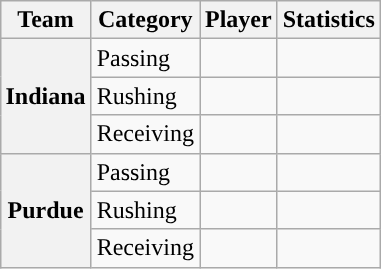<table class="wikitable" style="float:right">
<tr>
<th>Team</th>
<th>Category</th>
<th>Player</th>
<th>Statistics</th>
</tr>
<tr>
<th rowspan=3>Indiana</th>
<td>Passing</td>
<td></td>
<td></td>
</tr>
<tr>
<td>Rushing</td>
<td></td>
<td></td>
</tr>
<tr>
<td>Receiving</td>
<td></td>
<td></td>
</tr>
<tr>
<th rowspan=3>Purdue</th>
<td>Passing</td>
<td></td>
<td></td>
</tr>
<tr>
<td>Rushing</td>
<td></td>
<td></td>
</tr>
<tr>
<td>Receiving</td>
<td></td>
<td></td>
</tr>
</table>
